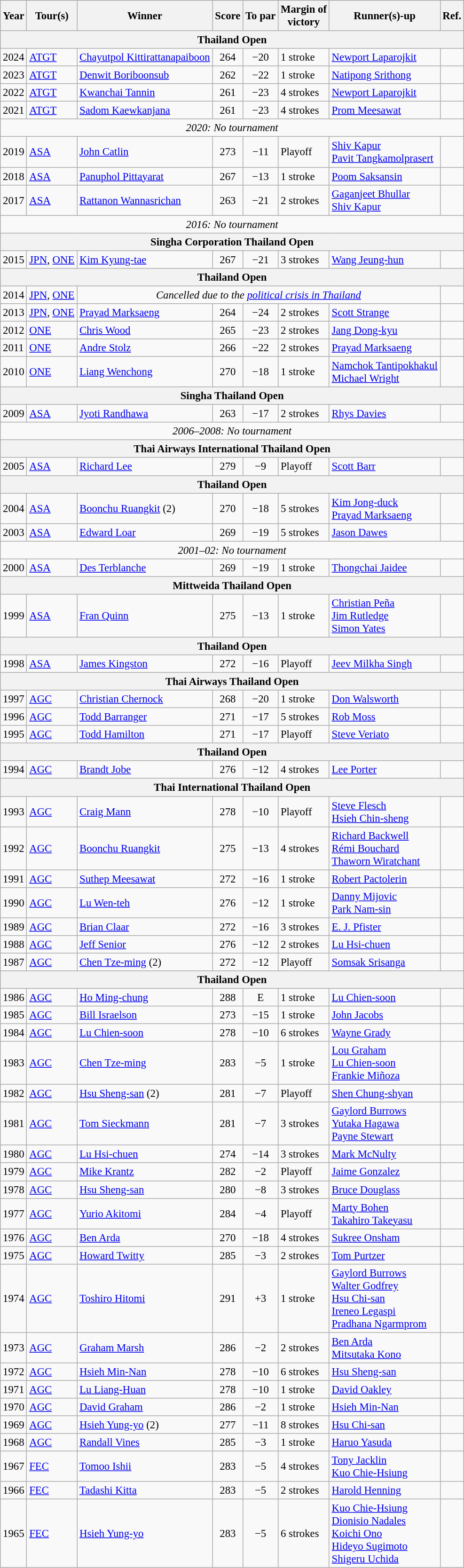<table class=wikitable style="font-size:95%">
<tr>
<th>Year</th>
<th>Tour(s)</th>
<th>Winner</th>
<th>Score</th>
<th>To par</th>
<th>Margin of<br>victory</th>
<th>Runner(s)-up</th>
<th>Ref.</th>
</tr>
<tr>
<th colspan=8>Thailand Open</th>
</tr>
<tr>
<td>2024</td>
<td><a href='#'>ATGT</a></td>
<td> <a href='#'>Chayutpol Kittirattanapaiboon</a></td>
<td align=center>264</td>
<td align=center>−20</td>
<td>1 stroke</td>
<td> <a href='#'>Newport Laparojkit</a></td>
<td></td>
</tr>
<tr>
<td>2023</td>
<td><a href='#'>ATGT</a></td>
<td> <a href='#'>Denwit Boriboonsub</a></td>
<td align=center>262</td>
<td align=center>−22</td>
<td>1 stroke</td>
<td> <a href='#'>Natipong Srithong</a></td>
<td></td>
</tr>
<tr>
<td>2022</td>
<td><a href='#'>ATGT</a></td>
<td> <a href='#'>Kwanchai Tannin</a></td>
<td align=center>261</td>
<td align=center>−23</td>
<td>4 strokes</td>
<td> <a href='#'>Newport Laparojkit</a></td>
<td></td>
</tr>
<tr>
<td>2021</td>
<td><a href='#'>ATGT</a></td>
<td> <a href='#'>Sadom Kaewkanjana</a></td>
<td align=center>261</td>
<td align=center>−23</td>
<td>4 strokes</td>
<td> <a href='#'>Prom Meesawat</a></td>
<td></td>
</tr>
<tr>
<td colspan=8 align=center><em>2020: No tournament</em></td>
</tr>
<tr>
<td>2019</td>
<td><a href='#'>ASA</a></td>
<td> <a href='#'>John Catlin</a></td>
<td align=center>273</td>
<td align=center>−11</td>
<td>Playoff</td>
<td> <a href='#'>Shiv Kapur</a><br> <a href='#'>Pavit Tangkamolprasert</a></td>
<td></td>
</tr>
<tr>
<td>2018</td>
<td><a href='#'>ASA</a></td>
<td> <a href='#'>Panuphol Pittayarat</a></td>
<td align=center>267</td>
<td align=center>−13</td>
<td>1 stroke</td>
<td> <a href='#'>Poom Saksansin</a></td>
<td></td>
</tr>
<tr>
<td>2017</td>
<td><a href='#'>ASA</a></td>
<td> <a href='#'>Rattanon Wannasrichan</a></td>
<td align=center>263</td>
<td align=center>−21</td>
<td>2 strokes</td>
<td> <a href='#'>Gaganjeet Bhullar</a><br> <a href='#'>Shiv Kapur</a></td>
<td></td>
</tr>
<tr>
<td colspan=8 align=center><em>2016: No tournament</em></td>
</tr>
<tr>
<th colspan=8>Singha Corporation Thailand Open</th>
</tr>
<tr>
<td>2015</td>
<td><a href='#'>JPN</a>, <a href='#'>ONE</a></td>
<td> <a href='#'>Kim Kyung-tae</a></td>
<td align=center>267</td>
<td align=center>−21</td>
<td>3 strokes</td>
<td> <a href='#'>Wang Jeung-hun</a></td>
<td></td>
</tr>
<tr>
<th colspan=8>Thailand Open</th>
</tr>
<tr>
<td>2014</td>
<td><a href='#'>JPN</a>, <a href='#'>ONE</a></td>
<td colspan=5 align=center><em>Cancelled due to the <a href='#'>political crisis in Thailand</a></em></td>
<td></td>
</tr>
<tr>
<td>2013</td>
<td><a href='#'>JPN</a>, <a href='#'>ONE</a></td>
<td> <a href='#'>Prayad Marksaeng</a></td>
<td align=center>264</td>
<td align=center>−24</td>
<td>2 strokes</td>
<td> <a href='#'>Scott Strange</a></td>
<td></td>
</tr>
<tr>
<td>2012</td>
<td><a href='#'>ONE</a></td>
<td> <a href='#'>Chris Wood</a></td>
<td align=center>265</td>
<td align=center>−23</td>
<td>2 strokes</td>
<td> <a href='#'>Jang Dong-kyu</a></td>
<td></td>
</tr>
<tr>
<td>2011</td>
<td><a href='#'>ONE</a></td>
<td> <a href='#'>Andre Stolz</a></td>
<td align=center>266</td>
<td align=center>−22</td>
<td>2 strokes</td>
<td> <a href='#'>Prayad Marksaeng</a></td>
<td></td>
</tr>
<tr>
<td>2010</td>
<td><a href='#'>ONE</a></td>
<td> <a href='#'>Liang Wenchong</a></td>
<td align=center>270</td>
<td align=center>−18</td>
<td>1 stroke</td>
<td> <a href='#'>Namchok Tantipokhakul</a><br> <a href='#'>Michael Wright</a></td>
<td></td>
</tr>
<tr>
<th colspan=8>Singha Thailand Open</th>
</tr>
<tr>
<td>2009</td>
<td><a href='#'>ASA</a></td>
<td> <a href='#'>Jyoti Randhawa</a></td>
<td align=center>263</td>
<td align=center>−17</td>
<td>2 strokes</td>
<td> <a href='#'>Rhys Davies</a></td>
<td></td>
</tr>
<tr>
<td colspan=8 align=center><em>2006–2008: No tournament</em></td>
</tr>
<tr>
<th colspan=8>Thai Airways International Thailand Open</th>
</tr>
<tr>
<td>2005</td>
<td><a href='#'>ASA</a></td>
<td> <a href='#'>Richard Lee</a></td>
<td align=center>279</td>
<td align=center>−9</td>
<td>Playoff</td>
<td> <a href='#'>Scott Barr</a></td>
<td></td>
</tr>
<tr>
<th colspan=8>Thailand Open</th>
</tr>
<tr>
<td>2004</td>
<td><a href='#'>ASA</a></td>
<td> <a href='#'>Boonchu Ruangkit</a> (2)</td>
<td align=center>270</td>
<td align=center>−18</td>
<td>5 strokes</td>
<td> <a href='#'>Kim Jong-duck</a><br> <a href='#'>Prayad Marksaeng</a></td>
<td></td>
</tr>
<tr>
<td>2003</td>
<td><a href='#'>ASA</a></td>
<td> <a href='#'>Edward Loar</a></td>
<td align=center>269</td>
<td align=center>−19</td>
<td>5 strokes</td>
<td> <a href='#'>Jason Dawes</a></td>
<td></td>
</tr>
<tr>
<td colspan=8 align=center><em>2001–02: No tournament</em></td>
</tr>
<tr>
<td>2000</td>
<td><a href='#'>ASA</a></td>
<td> <a href='#'>Des Terblanche</a></td>
<td align=center>269</td>
<td align=center>−19</td>
<td>1 stroke</td>
<td> <a href='#'>Thongchai Jaidee</a></td>
<td></td>
</tr>
<tr>
<th colspan=8>Mittweida Thailand Open</th>
</tr>
<tr>
<td>1999</td>
<td><a href='#'>ASA</a></td>
<td> <a href='#'>Fran Quinn</a></td>
<td align=center>275</td>
<td align=center>−13</td>
<td>1 stroke</td>
<td> <a href='#'>Christian Peña</a><br> <a href='#'>Jim Rutledge</a><br> <a href='#'>Simon Yates</a></td>
<td></td>
</tr>
<tr>
<th colspan=8>Thailand Open</th>
</tr>
<tr>
<td>1998</td>
<td><a href='#'>ASA</a></td>
<td> <a href='#'>James Kingston</a></td>
<td align=center>272</td>
<td align=center>−16</td>
<td>Playoff</td>
<td> <a href='#'>Jeev Milkha Singh</a></td>
<td></td>
</tr>
<tr>
<th colspan=8>Thai Airways Thailand Open</th>
</tr>
<tr>
<td>1997</td>
<td><a href='#'>AGC</a></td>
<td> <a href='#'>Christian Chernock</a></td>
<td align=center>268</td>
<td align=center>−20</td>
<td>1 stroke</td>
<td> <a href='#'>Don Walsworth</a></td>
<td></td>
</tr>
<tr>
<td>1996</td>
<td><a href='#'>AGC</a></td>
<td> <a href='#'>Todd Barranger</a></td>
<td align=center>271</td>
<td align=center>−17</td>
<td>5 strokes</td>
<td> <a href='#'>Rob Moss</a></td>
<td></td>
</tr>
<tr>
<td>1995</td>
<td><a href='#'>AGC</a></td>
<td> <a href='#'>Todd Hamilton</a></td>
<td align=center>271</td>
<td align=center>−17</td>
<td>Playoff</td>
<td> <a href='#'>Steve Veriato</a></td>
<td></td>
</tr>
<tr>
<th colspan=8>Thailand Open</th>
</tr>
<tr>
<td>1994</td>
<td><a href='#'>AGC</a></td>
<td> <a href='#'>Brandt Jobe</a></td>
<td align=center>276</td>
<td align=center>−12</td>
<td>4 strokes</td>
<td> <a href='#'>Lee Porter</a></td>
<td></td>
</tr>
<tr>
<th colspan=8>Thai International Thailand Open</th>
</tr>
<tr>
<td>1993</td>
<td><a href='#'>AGC</a></td>
<td> <a href='#'>Craig Mann</a></td>
<td align=center>278</td>
<td align=center>−10</td>
<td>Playoff</td>
<td> <a href='#'>Steve Flesch</a><br> <a href='#'>Hsieh Chin-sheng</a></td>
<td></td>
</tr>
<tr>
<td>1992</td>
<td><a href='#'>AGC</a></td>
<td> <a href='#'>Boonchu Ruangkit</a></td>
<td align=center>275</td>
<td align=center>−13</td>
<td>4 strokes</td>
<td> <a href='#'>Richard Backwell</a><br> <a href='#'>Rémi Bouchard</a><br> <a href='#'>Thaworn Wiratchant</a></td>
<td></td>
</tr>
<tr>
<td>1991</td>
<td><a href='#'>AGC</a></td>
<td> <a href='#'>Suthep Meesawat</a></td>
<td align=center>272</td>
<td align=center>−16</td>
<td>1 stroke</td>
<td> <a href='#'>Robert Pactolerin</a></td>
<td></td>
</tr>
<tr>
<td>1990</td>
<td><a href='#'>AGC</a></td>
<td> <a href='#'>Lu Wen-teh</a></td>
<td align=center>276</td>
<td align=center>−12</td>
<td>1 stroke</td>
<td> <a href='#'>Danny Mijovic</a><br> <a href='#'>Park Nam-sin</a></td>
<td></td>
</tr>
<tr>
<td>1989</td>
<td><a href='#'>AGC</a></td>
<td> <a href='#'>Brian Claar</a></td>
<td align=center>272</td>
<td align=center>−16</td>
<td>3 strokes</td>
<td> <a href='#'>E. J. Pfister</a></td>
<td></td>
</tr>
<tr>
<td>1988</td>
<td><a href='#'>AGC</a></td>
<td> <a href='#'>Jeff Senior</a></td>
<td align=center>276</td>
<td align=center>−12</td>
<td>2 strokes</td>
<td> <a href='#'>Lu Hsi-chuen</a></td>
<td></td>
</tr>
<tr>
<td>1987</td>
<td><a href='#'>AGC</a></td>
<td> <a href='#'>Chen Tze-ming</a> (2)</td>
<td align=center>272</td>
<td align=center>−12</td>
<td>Playoff</td>
<td> <a href='#'>Somsak Srisanga</a></td>
<td></td>
</tr>
<tr>
<th colspan=8>Thailand Open</th>
</tr>
<tr>
<td>1986</td>
<td><a href='#'>AGC</a></td>
<td> <a href='#'>Ho Ming-chung</a></td>
<td align=center>288</td>
<td align=center>E</td>
<td>1 stroke</td>
<td> <a href='#'>Lu Chien-soon</a></td>
<td></td>
</tr>
<tr>
<td>1985</td>
<td><a href='#'>AGC</a></td>
<td> <a href='#'>Bill Israelson</a></td>
<td align=center>273</td>
<td align=center>−15</td>
<td>1 stroke</td>
<td> <a href='#'>John Jacobs</a></td>
<td></td>
</tr>
<tr>
<td>1984</td>
<td><a href='#'>AGC</a></td>
<td> <a href='#'>Lu Chien-soon</a></td>
<td align=center>278</td>
<td align=center>−10</td>
<td>6 strokes</td>
<td> <a href='#'>Wayne Grady</a></td>
<td></td>
</tr>
<tr>
<td>1983</td>
<td><a href='#'>AGC</a></td>
<td> <a href='#'>Chen Tze-ming</a></td>
<td align=center>283</td>
<td align=center>−5</td>
<td>1 stroke</td>
<td> <a href='#'>Lou Graham</a><br> <a href='#'>Lu Chien-soon</a><br> <a href='#'>Frankie Miñoza</a></td>
<td></td>
</tr>
<tr>
<td>1982</td>
<td><a href='#'>AGC</a></td>
<td> <a href='#'>Hsu Sheng-san</a> (2)</td>
<td align=center>281</td>
<td align=center>−7</td>
<td>Playoff</td>
<td> <a href='#'>Shen Chung-shyan</a></td>
<td></td>
</tr>
<tr>
<td>1981</td>
<td><a href='#'>AGC</a></td>
<td> <a href='#'>Tom Sieckmann</a></td>
<td align=center>281</td>
<td align=center>−7</td>
<td>3 strokes</td>
<td> <a href='#'>Gaylord Burrows</a><br> <a href='#'>Yutaka Hagawa</a><br> <a href='#'>Payne Stewart</a></td>
<td></td>
</tr>
<tr>
<td>1980</td>
<td><a href='#'>AGC</a></td>
<td> <a href='#'>Lu Hsi-chuen</a></td>
<td align=center>274</td>
<td align=center>−14</td>
<td>3 strokes</td>
<td> <a href='#'>Mark McNulty</a></td>
<td></td>
</tr>
<tr>
<td>1979</td>
<td><a href='#'>AGC</a></td>
<td> <a href='#'>Mike Krantz</a></td>
<td align=center>282</td>
<td align=center>−2</td>
<td>Playoff</td>
<td> <a href='#'>Jaime Gonzalez</a></td>
<td></td>
</tr>
<tr>
<td>1978</td>
<td><a href='#'>AGC</a></td>
<td> <a href='#'>Hsu Sheng-san</a></td>
<td align=center>280</td>
<td align=center>−8</td>
<td>3 strokes</td>
<td> <a href='#'>Bruce Douglass</a></td>
<td></td>
</tr>
<tr>
<td>1977</td>
<td><a href='#'>AGC</a></td>
<td> <a href='#'>Yurio Akitomi</a></td>
<td align=center>284</td>
<td align=center>−4</td>
<td>Playoff</td>
<td> <a href='#'>Marty Bohen</a><br> <a href='#'>Takahiro Takeyasu</a></td>
<td></td>
</tr>
<tr>
<td>1976</td>
<td><a href='#'>AGC</a></td>
<td> <a href='#'>Ben Arda</a></td>
<td align=center>270</td>
<td align=center>−18</td>
<td>4 strokes</td>
<td> <a href='#'>Sukree Onsham</a></td>
<td></td>
</tr>
<tr>
<td>1975</td>
<td><a href='#'>AGC</a></td>
<td> <a href='#'>Howard Twitty</a></td>
<td align=center>285</td>
<td align=center>−3</td>
<td>2 strokes</td>
<td> <a href='#'>Tom Purtzer</a></td>
<td></td>
</tr>
<tr>
<td>1974</td>
<td><a href='#'>AGC</a></td>
<td> <a href='#'>Toshiro Hitomi</a></td>
<td align=center>291</td>
<td align=center>+3</td>
<td>1 stroke</td>
<td> <a href='#'>Gaylord Burrows</a><br> <a href='#'>Walter Godfrey</a><br> <a href='#'>Hsu Chi-san</a><br> <a href='#'>Ireneo Legaspi</a><br> <a href='#'>Pradhana Ngarmprom</a></td>
<td></td>
</tr>
<tr>
<td>1973</td>
<td><a href='#'>AGC</a></td>
<td> <a href='#'>Graham Marsh</a></td>
<td align=center>286</td>
<td align=center>−2</td>
<td>2 strokes</td>
<td> <a href='#'>Ben Arda</a><br> <a href='#'>Mitsutaka Kono</a></td>
<td></td>
</tr>
<tr>
<td>1972</td>
<td><a href='#'>AGC</a></td>
<td> <a href='#'>Hsieh Min-Nan</a></td>
<td align=center>278</td>
<td align=center>−10</td>
<td>6 strokes</td>
<td> <a href='#'>Hsu Sheng-san</a></td>
<td></td>
</tr>
<tr>
<td>1971</td>
<td><a href='#'>AGC</a></td>
<td> <a href='#'>Lu Liang-Huan</a></td>
<td align=center>278</td>
<td align=center>−10</td>
<td>1 stroke</td>
<td> <a href='#'>David Oakley</a></td>
<td></td>
</tr>
<tr>
<td>1970</td>
<td><a href='#'>AGC</a></td>
<td> <a href='#'>David Graham</a></td>
<td align=center>286</td>
<td align=center>−2</td>
<td>1 stroke</td>
<td> <a href='#'>Hsieh Min-Nan</a></td>
<td></td>
</tr>
<tr>
<td>1969</td>
<td><a href='#'>AGC</a></td>
<td> <a href='#'>Hsieh Yung-yo</a> (2)</td>
<td align=center>277</td>
<td align=center>−11</td>
<td>8 strokes</td>
<td> <a href='#'>Hsu Chi-san</a></td>
<td></td>
</tr>
<tr>
<td>1968</td>
<td><a href='#'>AGC</a></td>
<td> <a href='#'>Randall Vines</a></td>
<td align=center>285</td>
<td align=center>−3</td>
<td>1 stroke</td>
<td> <a href='#'>Haruo Yasuda</a></td>
<td></td>
</tr>
<tr>
<td>1967</td>
<td><a href='#'>FEC</a></td>
<td> <a href='#'>Tomoo Ishii</a></td>
<td align=center>283</td>
<td align=center>−5</td>
<td>4 strokes</td>
<td> <a href='#'>Tony Jacklin</a><br> <a href='#'>Kuo Chie-Hsiung</a></td>
<td></td>
</tr>
<tr>
<td>1966</td>
<td><a href='#'>FEC</a></td>
<td> <a href='#'>Tadashi Kitta</a></td>
<td align=center>283</td>
<td align=center>−5</td>
<td>2 strokes</td>
<td> <a href='#'>Harold Henning</a></td>
<td></td>
</tr>
<tr>
<td>1965</td>
<td><a href='#'>FEC</a></td>
<td> <a href='#'>Hsieh Yung-yo</a></td>
<td align=center>283</td>
<td align=center>−5</td>
<td>6 strokes</td>
<td> <a href='#'>Kuo Chie-Hsiung</a><br> <a href='#'>Dionisio Nadales</a><br> <a href='#'>Koichi Ono</a><br> <a href='#'>Hideyo Sugimoto</a><br> <a href='#'>Shigeru Uchida</a></td>
<td></td>
</tr>
</table>
